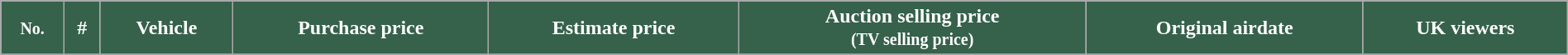<table class="wikitable plainrowheaders" style="width: 100%; margin-right: 0;">
<tr style="color:white">
<th style="background:#36614B;"><small>No.</small></th>
<th style="background:#36614B;">#</th>
<th style="background:#36614B;">Vehicle</th>
<th style="background:#36614B;">Purchase price</th>
<th style="background:#36614B;">Estimate price</th>
<th style="background:#36614B;">Auction selling price<br><small>(TV selling price)</small></th>
<th style="background:#36614B;">Original airdate</th>
<th style="background:#36614B;">UK viewers</th>
</tr>
<tr>
</tr>
</table>
